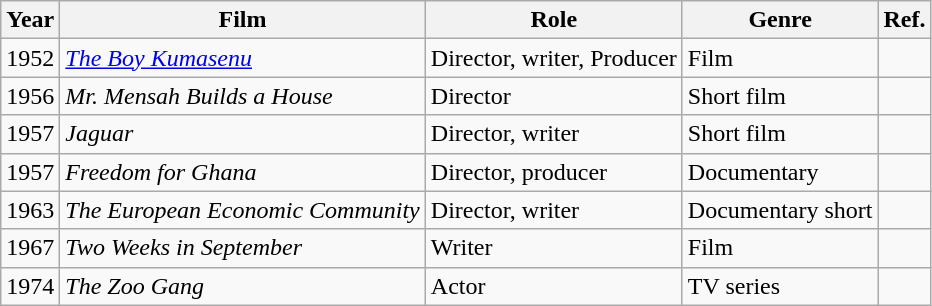<table class="wikitable">
<tr>
<th>Year</th>
<th>Film</th>
<th>Role</th>
<th>Genre</th>
<th>Ref.</th>
</tr>
<tr>
<td>1952</td>
<td><em><a href='#'>The Boy Kumasenu</a></em></td>
<td>Director, writer, Producer</td>
<td>Film</td>
<td></td>
</tr>
<tr>
<td>1956</td>
<td><em>Mr. Mensah Builds a House</em></td>
<td>Director</td>
<td>Short film</td>
<td></td>
</tr>
<tr>
<td>1957</td>
<td><em>Jaguar</em></td>
<td>Director, writer</td>
<td>Short film</td>
<td></td>
</tr>
<tr>
<td>1957</td>
<td><em>Freedom for Ghana</em></td>
<td>Director, producer</td>
<td>Documentary</td>
<td></td>
</tr>
<tr>
<td>1963</td>
<td><em>The European Economic Community</em></td>
<td>Director, writer</td>
<td>Documentary short</td>
<td></td>
</tr>
<tr>
<td>1967</td>
<td><em>Two Weeks in September</em></td>
<td>Writer</td>
<td>Film</td>
<td></td>
</tr>
<tr>
<td>1974</td>
<td><em>The Zoo Gang</em></td>
<td>Actor</td>
<td>TV series</td>
<td></td>
</tr>
</table>
